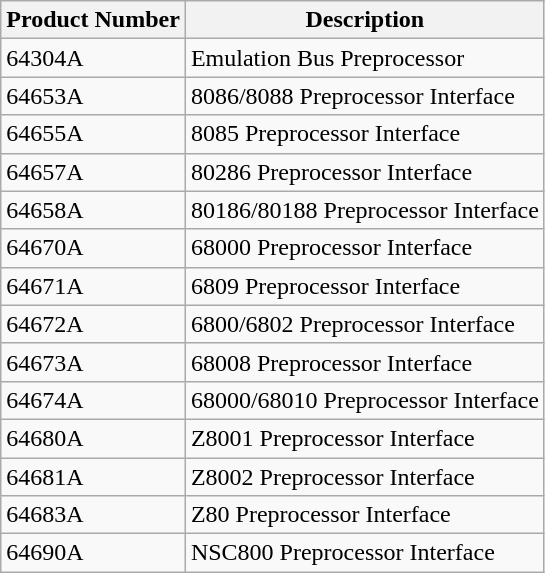<table class="wikitable">
<tr>
<th>Product Number</th>
<th>Description</th>
</tr>
<tr>
<td>64304A</td>
<td>Emulation Bus Preprocessor</td>
</tr>
<tr>
<td>64653A</td>
<td>8086/8088 Preprocessor Interface</td>
</tr>
<tr>
<td>64655A</td>
<td>8085 Preprocessor Interface</td>
</tr>
<tr>
<td>64657A</td>
<td>80286 Preprocessor Interface</td>
</tr>
<tr>
<td>64658A</td>
<td>80186/80188 Preprocessor Interface</td>
</tr>
<tr>
<td>64670A</td>
<td>68000 Preprocessor Interface</td>
</tr>
<tr>
<td>64671A</td>
<td>6809 Preprocessor Interface</td>
</tr>
<tr>
<td>64672A</td>
<td>6800/6802 Preprocessor Interface</td>
</tr>
<tr>
<td>64673A</td>
<td>68008 Preprocessor Interface</td>
</tr>
<tr>
<td>64674A</td>
<td>68000/68010 Preprocessor Interface</td>
</tr>
<tr>
<td>64680A</td>
<td>Z8001 Preprocessor Interface</td>
</tr>
<tr>
<td>64681A</td>
<td>Z8002 Preprocessor Interface</td>
</tr>
<tr>
<td>64683A</td>
<td>Z80 Preprocessor Interface</td>
</tr>
<tr>
<td>64690A</td>
<td>NSC800 Preprocessor Interface</td>
</tr>
</table>
